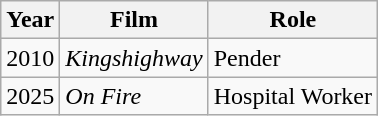<table class="wikitable">
<tr>
<th>Year</th>
<th>Film</th>
<th>Role</th>
</tr>
<tr>
<td>2010</td>
<td><em>Kingshighway</em></td>
<td>Pender</td>
</tr>
<tr>
<td>2025</td>
<td><em>On Fire</em></td>
<td>Hospital Worker</td>
</tr>
</table>
